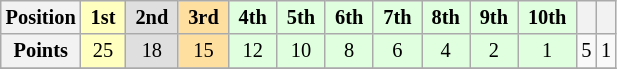<table class="wikitable" style="font-size:85%; text-align:center">
<tr>
<th>Position</th>
<td style="background:#ffffbf;"> <strong>1st</strong> </td>
<td style="background:#dfdfdf;"> <strong>2nd</strong> </td>
<td style="background:#ffdf9f;"> <strong>3rd</strong> </td>
<td style="background:#dfffdf;"> <strong>4th</strong> </td>
<td style="background:#dfffdf;"> <strong>5th</strong> </td>
<td style="background:#dfffdf;"> <strong>6th</strong> </td>
<td style="background:#dfffdf;"> <strong>7th</strong> </td>
<td style="background:#dfffdf;"> <strong>8th</strong> </td>
<td style="background:#dfffdf;"> <strong>9th</strong> </td>
<td style="background:#dfffdf;"> <strong>10th</strong> </td>
<th></th>
<th></th>
</tr>
<tr>
<th>Points</th>
<td style="background:#ffffbf;">25</td>
<td style="background:#dfdfdf;">18</td>
<td style="background:#ffdf9f;">15</td>
<td style="background:#dfffdf;">12</td>
<td style="background:#dfffdf;">10</td>
<td style="background:#dfffdf;">8</td>
<td style="background:#dfffdf;">6</td>
<td style="background:#dfffdf;">4</td>
<td style="background:#dfffdf;">2</td>
<td style="background:#dfffdf;">1</td>
<td>5</td>
<td>1</td>
</tr>
<tr>
</tr>
</table>
